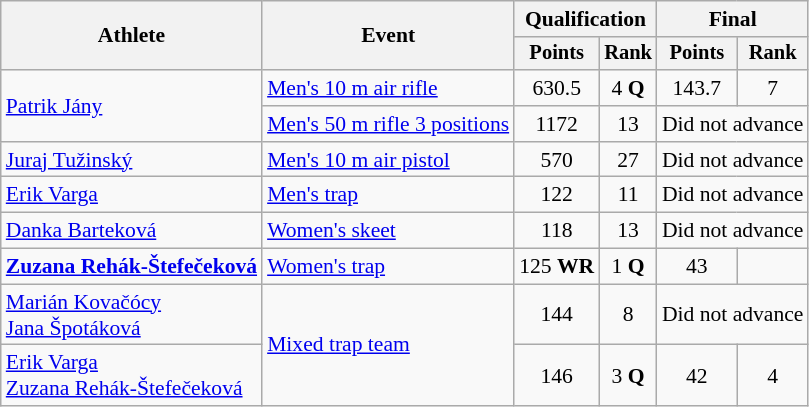<table class="wikitable" style="font-size:90%">
<tr>
<th rowspan="2">Athlete</th>
<th rowspan="2">Event</th>
<th colspan=2>Qualification</th>
<th colspan=2>Final</th>
</tr>
<tr style="font-size:95%">
<th>Points</th>
<th>Rank</th>
<th>Points</th>
<th>Rank</th>
</tr>
<tr align=center>
<td align=left rowspan=2><a href='#'>Patrik Jány</a></td>
<td align=left><a href='#'>Men's 10 m air rifle</a></td>
<td>630.5</td>
<td>4 <strong>Q</strong></td>
<td>143.7</td>
<td>7</td>
</tr>
<tr align=center>
<td align=left><a href='#'>Men's 50 m rifle 3 positions</a></td>
<td>1172</td>
<td>13</td>
<td colspan=2>Did not advance</td>
</tr>
<tr align=center>
<td align=left><a href='#'>Juraj Tužinský</a></td>
<td align=left><a href='#'>Men's 10 m air pistol</a></td>
<td>570</td>
<td>27</td>
<td colspan="2">Did not advance</td>
</tr>
<tr align=center>
<td align=left><a href='#'>Erik Varga</a></td>
<td align=left><a href='#'>Men's trap</a></td>
<td>122</td>
<td>11</td>
<td colspan=2>Did not advance</td>
</tr>
<tr align=center>
<td align=left><a href='#'>Danka Barteková</a></td>
<td align=left><a href='#'>Women's skeet</a></td>
<td>118</td>
<td>13</td>
<td colspan="2">Did not advance</td>
</tr>
<tr align=center>
<td align=left><strong><a href='#'>Zuzana Rehák-Štefečeková</a></strong></td>
<td align=left><a href='#'>Women's trap</a></td>
<td>125 <strong>WR</strong></td>
<td>1 <strong>Q</strong></td>
<td>43 </td>
<td></td>
</tr>
<tr align=center>
<td align=left><a href='#'>Marián Kovačócy</a><br><a href='#'>Jana Špotáková</a></td>
<td align=left rowspan=2><a href='#'>Mixed trap team</a></td>
<td>144</td>
<td>8</td>
<td colspan=2>Did not advance</td>
</tr>
<tr align=center>
<td align=left><a href='#'>Erik Varga</a><br><a href='#'>Zuzana Rehák-Štefečeková</a></td>
<td>146</td>
<td>3 <strong>Q</strong></td>
<td>42</td>
<td>4</td>
</tr>
</table>
